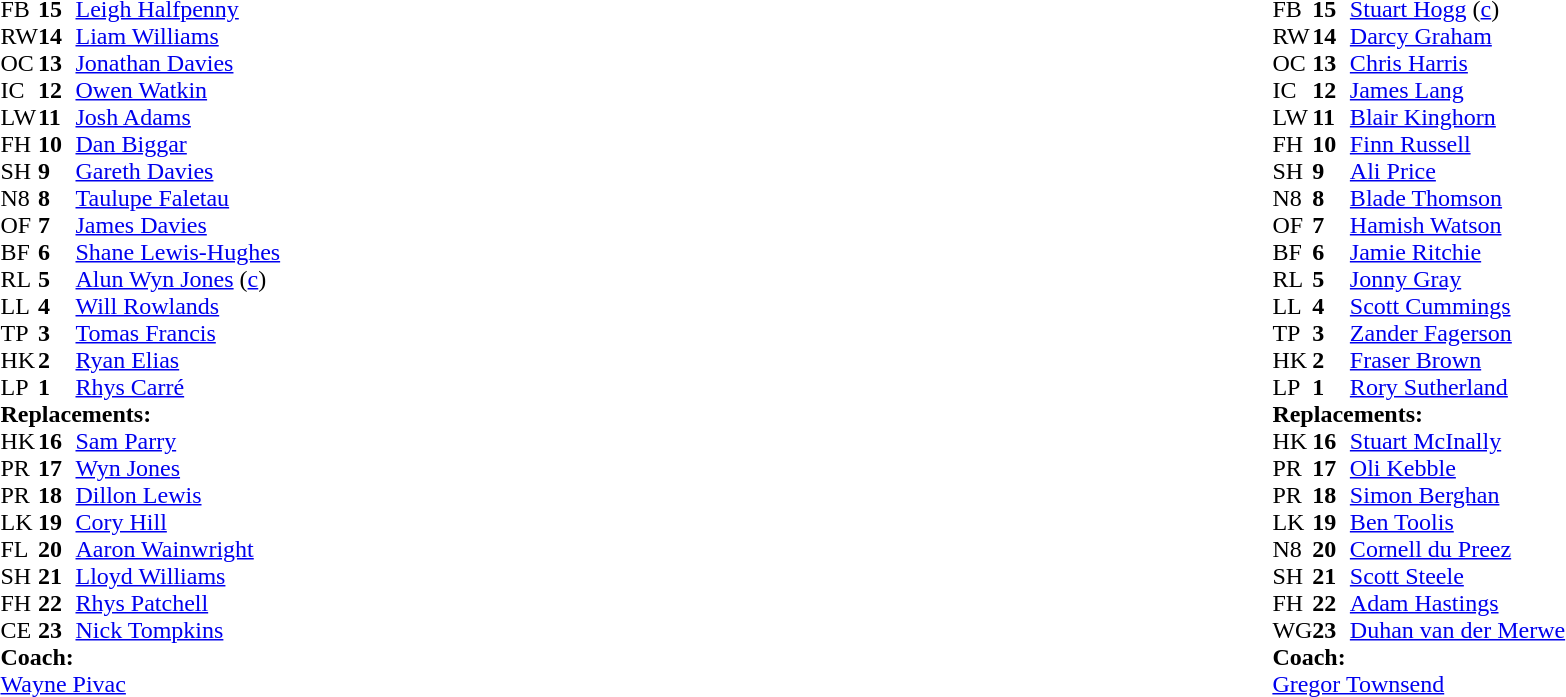<table style="width:100%">
<tr>
<td style="vertical-align:top; width:50%"><br><table cellspacing="0" cellpadding="0">
<tr>
<th width="25"></th>
<th width="25"></th>
</tr>
<tr>
<td>FB</td>
<td><strong>15</strong></td>
<td><a href='#'>Leigh Halfpenny</a></td>
</tr>
<tr>
<td>RW</td>
<td><strong>14</strong></td>
<td><a href='#'>Liam Williams</a></td>
</tr>
<tr>
<td>OC</td>
<td><strong>13</strong></td>
<td><a href='#'>Jonathan Davies</a></td>
</tr>
<tr>
<td>IC</td>
<td><strong>12</strong></td>
<td><a href='#'>Owen Watkin</a></td>
<td></td>
<td></td>
</tr>
<tr>
<td>LW</td>
<td><strong>11</strong></td>
<td><a href='#'>Josh Adams</a></td>
</tr>
<tr>
<td>FH</td>
<td><strong>10</strong></td>
<td><a href='#'>Dan Biggar</a></td>
<td></td>
<td></td>
</tr>
<tr>
<td>SH</td>
<td><strong>9</strong></td>
<td><a href='#'>Gareth Davies</a></td>
<td></td>
<td></td>
</tr>
<tr>
<td>N8</td>
<td><strong>8</strong></td>
<td><a href='#'>Taulupe Faletau</a></td>
<td></td>
<td></td>
</tr>
<tr>
<td>OF</td>
<td><strong>7</strong></td>
<td><a href='#'>James Davies</a></td>
</tr>
<tr>
<td>BF</td>
<td><strong>6</strong></td>
<td><a href='#'>Shane Lewis-Hughes</a></td>
</tr>
<tr>
<td>RL</td>
<td><strong>5</strong></td>
<td><a href='#'>Alun Wyn Jones</a> (<a href='#'>c</a>)</td>
</tr>
<tr>
<td>LL</td>
<td><strong>4</strong></td>
<td><a href='#'>Will Rowlands</a></td>
<td></td>
<td></td>
</tr>
<tr>
<td>TP</td>
<td><strong>3</strong></td>
<td><a href='#'>Tomas Francis</a></td>
<td></td>
<td></td>
<td></td>
</tr>
<tr>
<td>HK</td>
<td><strong>2</strong></td>
<td><a href='#'>Ryan Elias</a></td>
<td></td>
<td></td>
</tr>
<tr>
<td>LP</td>
<td><strong>1</strong></td>
<td><a href='#'>Rhys Carré</a></td>
<td></td>
<td></td>
</tr>
<tr>
<td colspan="4"><strong>Replacements:</strong></td>
</tr>
<tr>
<td>HK</td>
<td><strong>16</strong></td>
<td><a href='#'>Sam Parry</a></td>
<td></td>
<td></td>
</tr>
<tr>
<td>PR</td>
<td><strong>17</strong></td>
<td><a href='#'>Wyn Jones</a></td>
<td></td>
<td></td>
</tr>
<tr>
<td>PR</td>
<td><strong>18</strong></td>
<td><a href='#'>Dillon Lewis</a></td>
<td></td>
<td></td>
<td></td>
</tr>
<tr>
<td>LK</td>
<td><strong>19</strong></td>
<td><a href='#'>Cory Hill</a></td>
<td></td>
<td></td>
</tr>
<tr>
<td>FL</td>
<td><strong>20</strong></td>
<td><a href='#'>Aaron Wainwright</a></td>
<td></td>
<td></td>
</tr>
<tr>
<td>SH</td>
<td><strong>21</strong></td>
<td><a href='#'>Lloyd Williams</a></td>
<td></td>
<td></td>
</tr>
<tr>
<td>FH</td>
<td><strong>22</strong></td>
<td><a href='#'>Rhys Patchell</a></td>
<td></td>
<td></td>
</tr>
<tr>
<td>CE</td>
<td><strong>23</strong></td>
<td><a href='#'>Nick Tompkins</a></td>
<td></td>
<td></td>
</tr>
<tr>
<td colspan="4"><strong>Coach:</strong></td>
</tr>
<tr>
<td colspan="4"><a href='#'>Wayne Pivac</a></td>
</tr>
</table>
</td>
<td style="vertical-align:top"></td>
<td style="vertical-align:top; width:50%"><br><table cellspacing="0" cellpadding="0" style="margin:auto">
<tr>
<th width="25"></th>
<th width="25"></th>
</tr>
<tr>
<td>FB</td>
<td><strong>15</strong></td>
<td><a href='#'>Stuart Hogg</a> (<a href='#'>c</a>)</td>
</tr>
<tr>
<td>RW</td>
<td><strong>14</strong></td>
<td><a href='#'>Darcy Graham</a></td>
<td></td>
<td></td>
</tr>
<tr>
<td>OC</td>
<td><strong>13</strong></td>
<td><a href='#'>Chris Harris</a></td>
</tr>
<tr>
<td>IC</td>
<td><strong>12</strong></td>
<td><a href='#'>James Lang</a></td>
</tr>
<tr>
<td>LW</td>
<td><strong>11</strong></td>
<td><a href='#'>Blair Kinghorn</a></td>
</tr>
<tr>
<td>FH</td>
<td><strong>10</strong></td>
<td><a href='#'>Finn Russell</a></td>
<td></td>
<td></td>
</tr>
<tr>
<td>SH</td>
<td><strong>9</strong></td>
<td><a href='#'>Ali Price</a></td>
</tr>
<tr>
<td>N8</td>
<td><strong>8</strong></td>
<td><a href='#'>Blade Thomson</a></td>
<td></td>
<td></td>
</tr>
<tr>
<td>OF</td>
<td><strong>7</strong></td>
<td><a href='#'>Hamish Watson</a></td>
</tr>
<tr>
<td>BF</td>
<td><strong>6</strong></td>
<td><a href='#'>Jamie Ritchie</a></td>
</tr>
<tr>
<td>RL</td>
<td><strong>5</strong></td>
<td><a href='#'>Jonny Gray</a></td>
</tr>
<tr>
<td>LL</td>
<td><strong>4</strong></td>
<td><a href='#'>Scott Cummings</a></td>
</tr>
<tr>
<td>TP</td>
<td><strong>3</strong></td>
<td><a href='#'>Zander Fagerson</a></td>
<td></td>
<td></td>
</tr>
<tr>
<td>HK</td>
<td><strong>2</strong></td>
<td><a href='#'>Fraser Brown</a></td>
<td></td>
<td></td>
</tr>
<tr>
<td>LP</td>
<td><strong>1</strong></td>
<td><a href='#'>Rory Sutherland</a></td>
<td></td>
<td></td>
</tr>
<tr>
<td colspan="3"><strong>Replacements:</strong></td>
</tr>
<tr>
<td>HK</td>
<td><strong>16</strong></td>
<td><a href='#'>Stuart McInally</a></td>
<td></td>
<td></td>
</tr>
<tr>
<td>PR</td>
<td><strong>17</strong></td>
<td><a href='#'>Oli Kebble</a></td>
<td></td>
<td></td>
</tr>
<tr>
<td>PR</td>
<td><strong>18</strong></td>
<td><a href='#'>Simon Berghan</a></td>
<td></td>
<td></td>
</tr>
<tr>
<td>LK</td>
<td><strong>19</strong></td>
<td><a href='#'>Ben Toolis</a></td>
</tr>
<tr>
<td>N8</td>
<td><strong>20</strong></td>
<td><a href='#'>Cornell du Preez</a></td>
<td></td>
<td></td>
</tr>
<tr>
<td>SH</td>
<td><strong>21</strong></td>
<td><a href='#'>Scott Steele</a></td>
<td></td>
<td></td>
<td></td>
</tr>
<tr>
<td>FH</td>
<td><strong>22</strong></td>
<td><a href='#'>Adam Hastings</a></td>
<td></td>
<td></td>
<td></td>
</tr>
<tr>
<td>WG</td>
<td><strong>23</strong></td>
<td><a href='#'>Duhan van der Merwe</a></td>
<td></td>
<td></td>
</tr>
<tr>
<td colspan="3"><strong>Coach:</strong></td>
</tr>
<tr>
<td colspan="4"> <a href='#'>Gregor Townsend</a></td>
</tr>
</table>
</td>
</tr>
</table>
